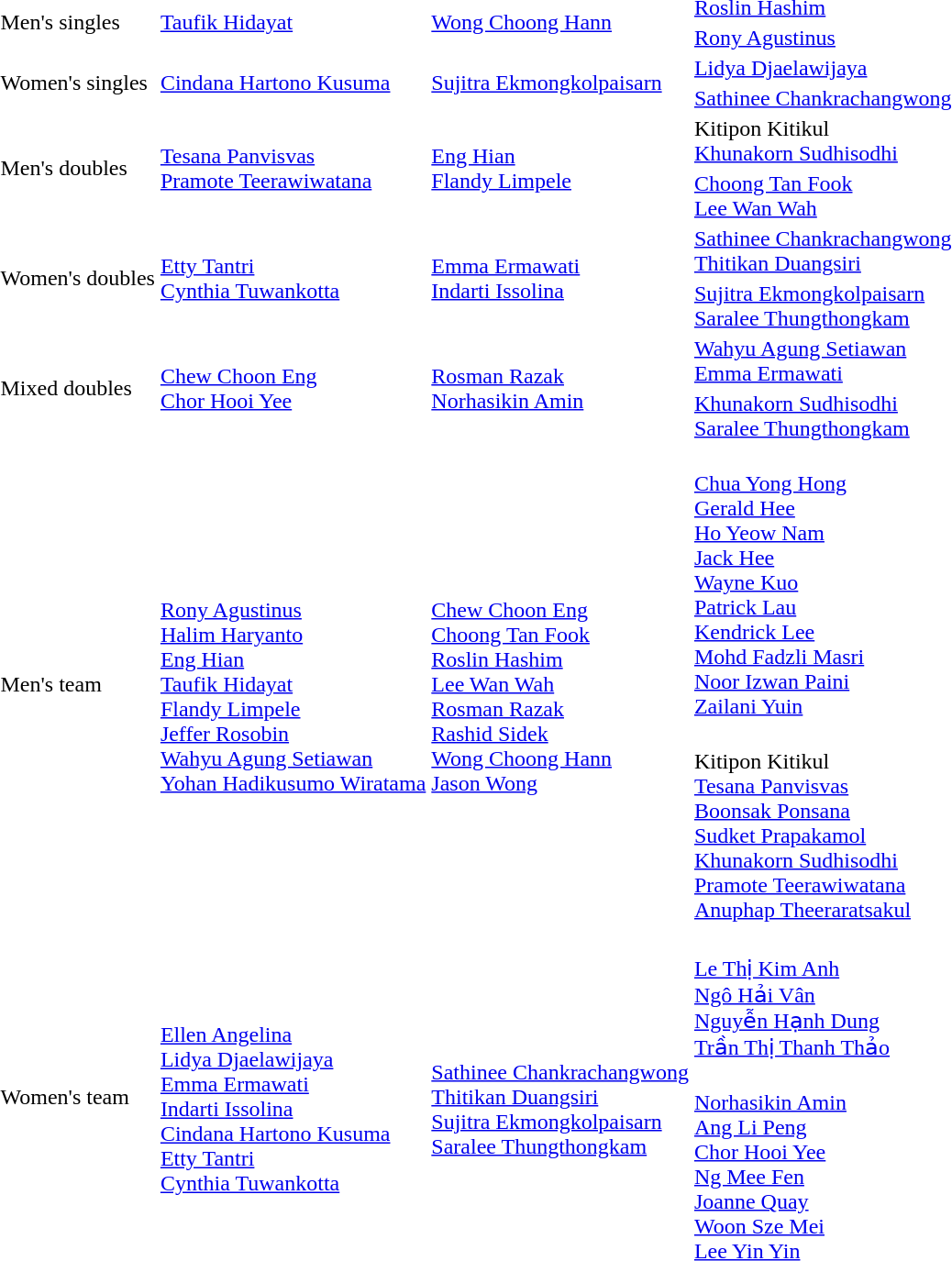<table>
<tr>
<td rowspan="2">Men's singles</td>
<td rowspan="2"> <a href='#'>Taufik Hidayat</a></td>
<td rowspan="2"> <a href='#'>Wong Choong Hann</a></td>
<td> <a href='#'>Roslin Hashim</a></td>
</tr>
<tr>
<td> <a href='#'>Rony Agustinus</a></td>
</tr>
<tr>
<td rowspan="2">Women's singles</td>
<td rowspan="2"> <a href='#'>Cindana Hartono Kusuma</a></td>
<td rowspan="2"> <a href='#'>Sujitra Ekmongkolpaisarn</a></td>
<td> <a href='#'>Lidya Djaelawijaya</a></td>
</tr>
<tr>
<td> <a href='#'>Sathinee Chankrachangwong</a></td>
</tr>
<tr>
<td rowspan="2">Men's doubles</td>
<td rowspan="2"> <a href='#'>Tesana Panvisvas</a> <br>  <a href='#'>Pramote Teerawiwatana</a></td>
<td rowspan="2"> <a href='#'>Eng Hian</a> <br>  <a href='#'>Flandy Limpele</a></td>
<td> Kitipon Kitikul <br>  <a href='#'>Khunakorn Sudhisodhi</a></td>
</tr>
<tr>
<td> <a href='#'>Choong Tan Fook</a> <br>  <a href='#'>Lee Wan Wah</a></td>
</tr>
<tr>
<td rowspan="2">Women's doubles</td>
<td rowspan="2"> <a href='#'>Etty Tantri</a> <br>  <a href='#'>Cynthia Tuwankotta</a></td>
<td rowspan="2"> <a href='#'>Emma Ermawati</a> <br>  <a href='#'>Indarti Issolina</a></td>
<td> <a href='#'>Sathinee Chankrachangwong</a> <br>  <a href='#'>Thitikan Duangsiri</a></td>
</tr>
<tr>
<td> <a href='#'>Sujitra Ekmongkolpaisarn</a> <br>  <a href='#'>Saralee Thungthongkam</a></td>
</tr>
<tr>
<td rowspan="2">Mixed doubles</td>
<td rowspan="2"> <a href='#'>Chew Choon Eng</a> <br>  <a href='#'>Chor Hooi Yee</a></td>
<td rowspan="2"> <a href='#'>Rosman Razak</a> <br>  <a href='#'>Norhasikin Amin</a></td>
<td> <a href='#'>Wahyu Agung Setiawan</a> <br>  <a href='#'>Emma Ermawati</a></td>
</tr>
<tr>
<td> <a href='#'>Khunakorn Sudhisodhi</a> <br>  <a href='#'>Saralee Thungthongkam</a></td>
</tr>
<tr>
<td rowspan="2">Men's team</td>
<td rowspan="2"> <br> <a href='#'>Rony Agustinus</a> <br> <a href='#'>Halim Haryanto</a>  <br> <a href='#'>Eng Hian</a> <br> <a href='#'>Taufik Hidayat</a> <br> <a href='#'>Flandy Limpele</a> <br> <a href='#'>Jeffer Rosobin</a> <br> <a href='#'>Wahyu Agung Setiawan</a> <br> <a href='#'>Yohan Hadikusumo Wiratama</a></td>
<td rowspan="2"> <br> <a href='#'>Chew Choon Eng</a> <br> <a href='#'>Choong Tan Fook</a> <br> <a href='#'>Roslin Hashim</a> <br> <a href='#'>Lee Wan Wah</a> <br> <a href='#'>Rosman Razak</a> <br> <a href='#'>Rashid Sidek</a> <br> <a href='#'>Wong Choong Hann</a> <br> <a href='#'>Jason Wong</a></td>
<td> <br> <a href='#'>Chua Yong Hong</a> <br> <a href='#'>Gerald Hee</a> <br> <a href='#'>Ho Yeow Nam</a> <br> <a href='#'>Jack Hee</a> <br> <a href='#'>Wayne Kuo</a> <br> <a href='#'>Patrick Lau</a> <br> <a href='#'>Kendrick Lee</a> <br> <a href='#'>Mohd Fadzli Masri</a> <br> <a href='#'>Noor Izwan Paini</a> <br> <a href='#'>Zailani Yuin</a></td>
</tr>
<tr>
<td> <br> Kitipon Kitikul <br> <a href='#'>Tesana Panvisvas</a> <br> <a href='#'>Boonsak Ponsana</a> <br> <a href='#'>Sudket Prapakamol</a> <br> <a href='#'>Khunakorn Sudhisodhi</a><br> <a href='#'>Pramote Teerawiwatana</a> <br> <a href='#'>Anuphap Theeraratsakul</a></td>
</tr>
<tr>
</tr>
<tr>
<td rowspan="2">Women's team</td>
<td rowspan="2"> <br> <a href='#'>Ellen Angelina</a> <br> <a href='#'>Lidya Djaelawijaya</a> <br> <a href='#'>Emma Ermawati</a> <br> <a href='#'>Indarti Issolina</a> <br>  <a href='#'>Cindana Hartono Kusuma</a> <br> <a href='#'>Etty Tantri</a> <br> <a href='#'>Cynthia Tuwankotta</a></td>
<td rowspan="2"> <br> <a href='#'>Sathinee Chankrachangwong</a> <br> <a href='#'>Thitikan Duangsiri</a> <br>  <a href='#'>Sujitra Ekmongkolpaisarn</a> <br> <a href='#'>Saralee Thungthongkam</a></td>
<td> <br> <a href='#'>Le Thị Kim Anh</a> <br> <a href='#'>Ngô Hải Vân</a> <br> <a href='#'>Nguyễn Hạnh Dung</a> <br> <a href='#'>Trần Thị Thanh Thảo</a></td>
</tr>
<tr>
<td> <br> <a href='#'>Norhasikin Amin</a> <br> <a href='#'>Ang Li Peng</a>  <br> <a href='#'>Chor Hooi Yee</a> <br> <a href='#'>Ng Mee Fen</a> <br> <a href='#'>Joanne Quay</a> <br> <a href='#'>Woon Sze Mei</a> <br> <a href='#'>Lee Yin Yin</a></td>
</tr>
<tr>
</tr>
</table>
